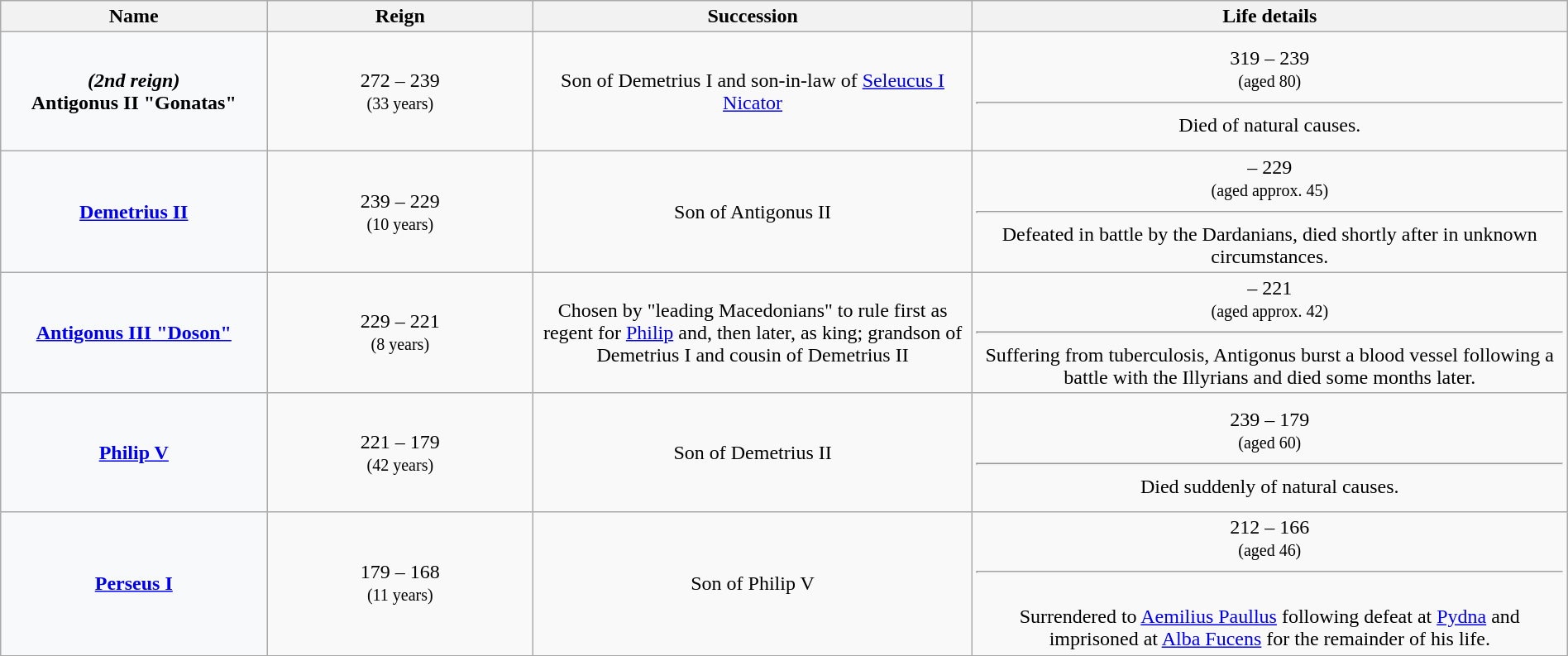<table class="wikitable plainrowheaders" style="text-align:center; width:100%;">
<tr>
<th width="17%" !scope="col">Name</th>
<th scope="col" width="17%">Reign</th>
<th scope="col" width="28%">Succession</th>
<th scope="col" width="38%">Life details</th>
</tr>
<tr style=height:6em>
<th scope=row style="text-align:center; background:#F8F9FA;"><em>(2nd reign)</em><br><strong>Antigonus II</strong> "Gonatas"</th>
<td>272 – 239<br><small>(33 years)</small></td>
<td>Son of Demetrius I and son-in-law of <a href='#'>Seleucus I Nicator</a></td>
<td>319 – 239<br><small>(aged 80)</small><hr>Died of natural causes.</td>
</tr>
<tr style=height:6em>
<th scope=row style="text-align:center; background:#F8F9FA;"><a href='#'><strong>Demetrius II</strong></a></th>
<td>239 – 229<br><small>(10 years)</small></td>
<td>Son of Antigonus II</td>
<td> – 229<br><small>(aged approx. 45)</small><hr>Defeated in battle by the Dardanians, died shortly after in unknown circumstances.</td>
</tr>
<tr style=height:6em>
<th scope=row style="text-align:center; background:#F8F9FA;"><a href='#'><strong>Antigonus III</strong> "Doson"</a></th>
<td>229 – 221<br><small>(8 years)</small></td>
<td>Chosen by "leading Macedonians" to rule first as regent for <a href='#'>Philip</a> and, then later, as king; grandson of Demetrius I and cousin of Demetrius II</td>
<td> – 221<br><small>(aged approx. 42)</small><hr>Suffering from tuberculosis, Antigonus burst a blood vessel following a battle with the Illyrians and died some months later.</td>
</tr>
<tr style=height:6em>
<th scope=row style="text-align:center; background:#F8F9FA;"><strong><a href='#'>Philip V</a></strong></th>
<td>221 – 179<br><small>(42 years)</small></td>
<td>Son of Demetrius II</td>
<td>239 – 179<br><small>(aged 60)</small><hr>Died suddenly of natural causes.</td>
</tr>
<tr style=height:6em>
<th scope=row style="text-align:center; background:#F8F9FA;"><strong><a href='#'>Perseus I</a></strong></th>
<td>179 – 168<br><small>(11 years)</small></td>
<td>Son of Philip V</td>
<td>212 – 166<br><small>(aged 46)</small><hr><br>Surrendered to <a href='#'>Aemilius Paullus</a> following defeat at <a href='#'>Pydna</a> and imprisoned at <a href='#'>Alba Fucens</a> for the remainder of his life.</td>
</tr>
</table>
